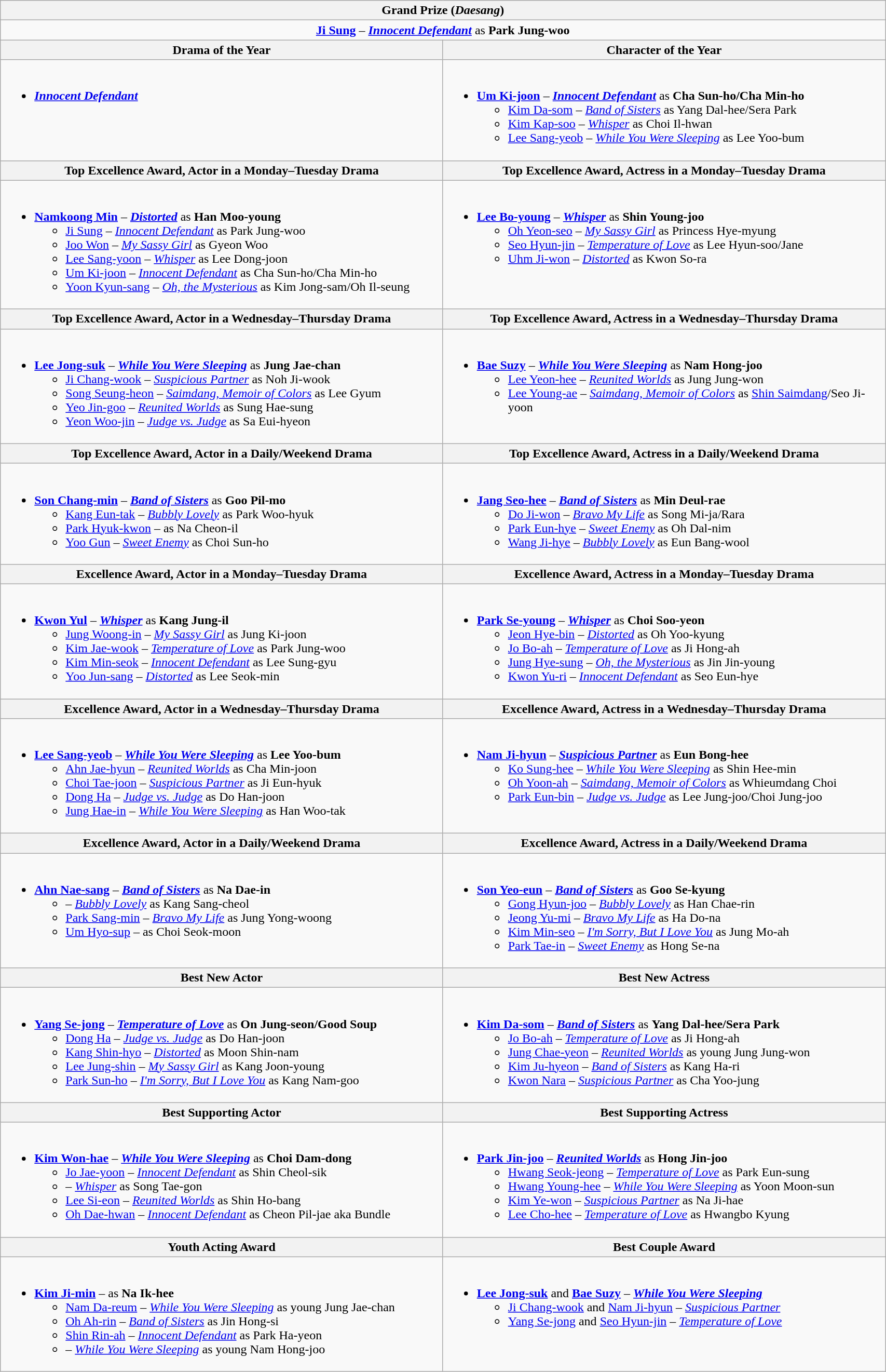<table class="wikitable" style="width:90%;">
<tr>
<th colspan=2>Grand Prize (<em>Daesang</em>)</th>
</tr>
<tr>
<td colspan="2" align="center"><strong><a href='#'>Ji Sung</a></strong> – <strong><em><a href='#'>Innocent Defendant</a></em></strong> as <strong>Park Jung-woo</strong></td>
</tr>
<tr>
<th width="50%">Drama of the Year</th>
<th width="50%">Character of the Year</th>
</tr>
<tr>
<td valign="top"><br><ul><li><strong><em><a href='#'>Innocent Defendant</a></em></strong></li></ul></td>
<td valign="top"><br><ul><li><strong><a href='#'>Um Ki-joon</a></strong> – <strong><em><a href='#'>Innocent Defendant</a></em></strong> as <strong>Cha Sun-ho/Cha Min-ho</strong><ul><li><a href='#'>Kim Da-som</a> – <em><a href='#'>Band of Sisters</a></em> as Yang Dal-hee/Sera Park</li><li><a href='#'>Kim Kap-soo</a> – <em><a href='#'>Whisper</a></em> as Choi Il-hwan</li><li><a href='#'>Lee Sang-yeob</a> – <em><a href='#'>While You Were Sleeping</a></em> as Lee Yoo-bum</li></ul></li></ul></td>
</tr>
<tr>
<th>Top Excellence Award, Actor in a Monday–Tuesday Drama</th>
<th>Top Excellence Award, Actress in a Monday–Tuesday Drama</th>
</tr>
<tr>
<td valign="top"><br><ul><li><strong><a href='#'>Namkoong Min</a></strong> – <strong><em><a href='#'>Distorted</a></em></strong> as <strong>Han Moo-young</strong><ul><li><a href='#'>Ji Sung</a> – <em><a href='#'>Innocent Defendant</a></em> as Park Jung-woo</li><li><a href='#'>Joo Won</a> – <em><a href='#'>My Sassy Girl</a></em> as Gyeon Woo</li><li><a href='#'>Lee Sang-yoon</a> – <em><a href='#'>Whisper</a></em> as Lee Dong-joon</li><li><a href='#'>Um Ki-joon</a> – <em><a href='#'>Innocent Defendant</a></em> as Cha Sun-ho/Cha Min-ho</li><li><a href='#'>Yoon Kyun-sang</a> – <em><a href='#'>Oh, the Mysterious</a></em> as Kim Jong-sam/Oh Il-seung</li></ul></li></ul></td>
<td valign="top"><br><ul><li><strong><a href='#'>Lee Bo-young</a></strong> – <strong><em><a href='#'>Whisper</a></em></strong> as <strong>Shin Young-joo</strong><ul><li><a href='#'>Oh Yeon-seo</a> – <em><a href='#'>My Sassy Girl</a></em> as Princess Hye-myung</li><li><a href='#'>Seo Hyun-jin</a> – <em><a href='#'>Temperature of Love</a></em> as Lee Hyun-soo/Jane</li><li><a href='#'>Uhm Ji-won</a> – <em><a href='#'>Distorted</a></em> as Kwon So-ra</li></ul></li></ul></td>
</tr>
<tr>
<th>Top Excellence Award, Actor in a Wednesday–Thursday Drama</th>
<th>Top Excellence Award, Actress in a Wednesday–Thursday Drama</th>
</tr>
<tr>
<td valign="top"><br><ul><li><strong><a href='#'>Lee Jong-suk</a></strong> – <strong><em><a href='#'>While You Were Sleeping</a></em></strong> as <strong>Jung Jae-chan</strong><ul><li><a href='#'>Ji Chang-wook</a> – <em><a href='#'>Suspicious Partner</a></em> as Noh Ji-wook</li><li><a href='#'>Song Seung-heon</a> – <em><a href='#'>Saimdang, Memoir of Colors</a></em> as Lee Gyum</li><li><a href='#'>Yeo Jin-goo</a> – <em><a href='#'>Reunited Worlds</a></em> as Sung Hae-sung</li><li><a href='#'>Yeon Woo-jin</a> – <em><a href='#'>Judge vs. Judge</a></em> as Sa Eui-hyeon</li></ul></li></ul></td>
<td valign="top"><br><ul><li><strong><a href='#'>Bae Suzy</a></strong> – <strong><em><a href='#'>While You Were Sleeping</a></em></strong> as <strong>Nam Hong-joo</strong><ul><li><a href='#'>Lee Yeon-hee</a> – <em><a href='#'>Reunited Worlds</a></em> as Jung Jung-won</li><li><a href='#'>Lee Young-ae</a> – <em><a href='#'>Saimdang, Memoir of Colors</a></em> as <a href='#'>Shin Saimdang</a>/Seo Ji-yoon</li></ul></li></ul></td>
</tr>
<tr>
<th>Top Excellence Award, Actor in a Daily/Weekend Drama</th>
<th>Top Excellence Award, Actress in a Daily/Weekend Drama</th>
</tr>
<tr>
<td valign="top"><br><ul><li><strong><a href='#'>Son Chang-min</a></strong> – <strong><em><a href='#'>Band of Sisters</a></em></strong> as <strong>Goo Pil-mo</strong><ul><li><a href='#'>Kang Eun-tak</a> – <em><a href='#'>Bubbly Lovely</a></em> as Park Woo-hyuk</li><li><a href='#'>Park Hyuk-kwon</a> – <em></em> as Na Cheon-il</li><li><a href='#'>Yoo Gun</a> – <em><a href='#'>Sweet Enemy</a></em> as Choi Sun-ho</li></ul></li></ul></td>
<td valign="top"><br><ul><li><strong><a href='#'>Jang Seo-hee</a></strong> – <strong><em><a href='#'>Band of Sisters</a></em></strong> as <strong>Min Deul-rae</strong><ul><li><a href='#'>Do Ji-won</a> – <em><a href='#'>Bravo My Life</a></em> as Song Mi-ja/Rara</li><li><a href='#'>Park Eun-hye</a> – <em><a href='#'>Sweet Enemy</a></em> as Oh Dal-nim</li><li><a href='#'>Wang Ji-hye</a> – <em><a href='#'>Bubbly Lovely</a></em> as Eun Bang-wool</li></ul></li></ul></td>
</tr>
<tr>
<th>Excellence Award, Actor in a Monday–Tuesday Drama</th>
<th>Excellence Award, Actress in a Monday–Tuesday Drama</th>
</tr>
<tr>
<td valign="top"><br><ul><li><strong><a href='#'>Kwon Yul</a></strong> – <strong><em><a href='#'>Whisper</a></em></strong> as <strong>Kang Jung-il</strong><ul><li><a href='#'>Jung Woong-in</a> – <em><a href='#'>My Sassy Girl</a></em> as Jung Ki-joon</li><li><a href='#'>Kim Jae-wook</a> – <em><a href='#'>Temperature of Love</a></em> as Park Jung-woo</li><li><a href='#'>Kim Min-seok</a> – <em><a href='#'>Innocent Defendant</a></em> as Lee Sung-gyu</li><li><a href='#'>Yoo Jun-sang</a> – <em><a href='#'>Distorted</a></em> as Lee Seok-min</li></ul></li></ul></td>
<td valign="top"><br><ul><li><strong><a href='#'>Park Se-young</a></strong> – <strong><em><a href='#'>Whisper</a></em></strong> as <strong>Choi Soo-yeon</strong><ul><li><a href='#'>Jeon Hye-bin</a> – <em><a href='#'>Distorted</a></em> as Oh Yoo-kyung</li><li><a href='#'>Jo Bo-ah</a> – <em><a href='#'>Temperature of Love</a></em> as Ji Hong-ah</li><li><a href='#'>Jung Hye-sung</a> – <em><a href='#'>Oh, the Mysterious</a></em> as Jin Jin-young</li><li><a href='#'>Kwon Yu-ri</a> – <em><a href='#'>Innocent Defendant</a></em> as Seo Eun-hye</li></ul></li></ul></td>
</tr>
<tr>
<th>Excellence Award, Actor in a Wednesday–Thursday Drama</th>
<th>Excellence Award, Actress in a Wednesday–Thursday Drama</th>
</tr>
<tr>
<td valign="top"><br><ul><li><strong><a href='#'>Lee Sang-yeob</a></strong> – <strong><em><a href='#'>While You Were Sleeping</a></em></strong> as <strong>Lee Yoo-bum</strong><ul><li><a href='#'>Ahn Jae-hyun</a> – <em><a href='#'>Reunited Worlds</a></em> as Cha Min-joon</li><li><a href='#'>Choi Tae-joon</a> – <em><a href='#'>Suspicious Partner</a></em> as Ji Eun-hyuk</li><li><a href='#'>Dong Ha</a> – <em><a href='#'>Judge vs. Judge</a></em> as Do Han-joon</li><li><a href='#'>Jung Hae-in</a> – <em><a href='#'>While You Were Sleeping</a></em> as Han Woo-tak</li></ul></li></ul></td>
<td valign="top"><br><ul><li><strong><a href='#'>Nam Ji-hyun</a></strong> – <strong><em><a href='#'>Suspicious Partner</a></em></strong> as <strong>Eun Bong-hee</strong><ul><li><a href='#'>Ko Sung-hee</a> – <em><a href='#'>While You Were Sleeping</a></em> as Shin Hee-min</li><li><a href='#'>Oh Yoon-ah</a> – <em><a href='#'>Saimdang, Memoir of Colors</a></em> as Whieumdang Choi</li><li><a href='#'>Park Eun-bin</a> – <em><a href='#'>Judge vs. Judge</a></em> as Lee Jung-joo/Choi Jung-joo</li></ul></li></ul></td>
</tr>
<tr>
<th>Excellence Award, Actor in a Daily/Weekend Drama</th>
<th>Excellence Award, Actress in a Daily/Weekend Drama</th>
</tr>
<tr>
<td valign="top"><br><ul><li><strong><a href='#'>Ahn Nae-sang</a></strong> – <strong><em><a href='#'>Band of Sisters</a></em></strong> as <strong>Na Dae-in</strong><ul><li> – <em><a href='#'>Bubbly Lovely</a></em> as Kang Sang-cheol</li><li><a href='#'>Park Sang-min</a> – <em><a href='#'>Bravo My Life</a></em> as Jung Yong-woong</li><li><a href='#'>Um Hyo-sup</a> – <em></em> as Choi Seok-moon</li></ul></li></ul></td>
<td valign="top"><br><ul><li><strong><a href='#'>Son Yeo-eun</a></strong> – <strong><em><a href='#'>Band of Sisters</a></em></strong> as <strong>Goo Se-kyung</strong><ul><li><a href='#'>Gong Hyun-joo</a> – <em><a href='#'>Bubbly Lovely</a></em> as Han Chae-rin</li><li><a href='#'>Jeong Yu-mi</a> – <em><a href='#'>Bravo My Life</a></em> as Ha Do-na</li><li><a href='#'>Kim Min-seo</a> – <em><a href='#'>I'm Sorry, But I Love You</a></em> as Jung Mo-ah</li><li><a href='#'>Park Tae-in</a> – <em><a href='#'>Sweet Enemy</a></em> as Hong Se-na</li></ul></li></ul></td>
</tr>
<tr>
<th>Best New Actor</th>
<th>Best New Actress</th>
</tr>
<tr>
<td valign="top"><br><ul><li><strong><a href='#'>Yang Se-jong</a></strong> – <strong><em><a href='#'>Temperature of Love</a></em></strong> as <strong>On Jung-seon/Good Soup</strong><ul><li><a href='#'>Dong Ha</a> – <em><a href='#'>Judge vs. Judge</a></em> as Do Han-joon</li><li><a href='#'>Kang Shin-hyo</a> – <em><a href='#'>Distorted</a></em> as Moon Shin-nam</li><li><a href='#'>Lee Jung-shin</a> – <em><a href='#'>My Sassy Girl</a></em> as Kang Joon-young</li><li><a href='#'>Park Sun-ho</a> – <em><a href='#'>I'm Sorry, But I Love You</a></em> as Kang Nam-goo</li></ul></li></ul></td>
<td valign="top"><br><ul><li><strong><a href='#'>Kim Da-som</a></strong> – <strong><em><a href='#'>Band of Sisters</a></em></strong> as <strong>Yang Dal-hee/Sera Park</strong><ul><li><a href='#'>Jo Bo-ah</a> – <em><a href='#'>Temperature of Love</a></em> as Ji Hong-ah</li><li><a href='#'>Jung Chae-yeon</a> – <em><a href='#'>Reunited Worlds</a></em> as young Jung Jung-won</li><li><a href='#'>Kim Ju-hyeon</a> – <em><a href='#'>Band of Sisters</a></em> as Kang Ha-ri</li><li><a href='#'>Kwon Nara</a> – <em><a href='#'>Suspicious Partner</a></em> as Cha Yoo-jung</li></ul></li></ul></td>
</tr>
<tr>
<th>Best Supporting Actor</th>
<th>Best Supporting Actress</th>
</tr>
<tr>
<td valign="top"><br><ul><li><strong><a href='#'>Kim Won-hae</a></strong> – <strong><em><a href='#'>While You Were Sleeping</a></em></strong> as <strong>Choi Dam-dong</strong><ul><li><a href='#'>Jo Jae-yoon</a> – <em><a href='#'>Innocent Defendant</a></em> as Shin Cheol-sik</li><li> – <em><a href='#'>Whisper</a></em> as Song Tae-gon</li><li><a href='#'>Lee Si-eon</a> – <em><a href='#'>Reunited Worlds</a></em> as Shin Ho-bang</li><li><a href='#'>Oh Dae-hwan</a> – <em><a href='#'>Innocent Defendant</a></em> as Cheon Pil-jae aka Bundle</li></ul></li></ul></td>
<td valign="top"><br><ul><li><strong><a href='#'>Park Jin-joo</a></strong> – <strong><em><a href='#'>Reunited Worlds</a></em></strong> as <strong>Hong Jin-joo</strong><ul><li><a href='#'>Hwang Seok-jeong</a> – <em><a href='#'>Temperature of Love</a></em> as Park Eun-sung</li><li><a href='#'>Hwang Young-hee</a> – <em><a href='#'>While You Were Sleeping</a></em> as Yoon Moon-sun</li><li><a href='#'>Kim Ye-won</a> – <em><a href='#'>Suspicious Partner</a></em> as Na Ji-hae</li><li><a href='#'>Lee Cho-hee</a> – <em><a href='#'>Temperature of Love</a></em> as Hwangbo Kyung</li></ul></li></ul></td>
</tr>
<tr>
<th>Youth Acting Award</th>
<th>Best Couple Award</th>
</tr>
<tr>
<td valign="top"><br><ul><li><strong><a href='#'>Kim Ji-min</a></strong> – <strong><em></em></strong> as <strong>Na Ik-hee</strong><ul><li><a href='#'>Nam Da-reum</a> – <em><a href='#'>While You Were Sleeping</a></em> as young Jung Jae-chan</li><li><a href='#'>Oh Ah-rin</a> – <em><a href='#'>Band of Sisters</a></em> as Jin Hong-si</li><li><a href='#'>Shin Rin-ah</a> – <em><a href='#'>Innocent Defendant</a></em> as Park Ha-yeon</li><li> – <em><a href='#'>While You Were Sleeping</a></em> as young Nam Hong-joo</li></ul></li></ul></td>
<td valign="top"><br><ul><li><strong><a href='#'>Lee Jong-suk</a></strong> and <strong><a href='#'>Bae Suzy</a></strong> – <strong><em><a href='#'>While You Were Sleeping</a></em></strong><ul><li><a href='#'>Ji Chang-wook</a> and <a href='#'>Nam Ji-hyun</a> – <em><a href='#'>Suspicious Partner</a></em></li><li><a href='#'>Yang Se-jong</a> and <a href='#'>Seo Hyun-jin</a> – <em><a href='#'>Temperature of Love</a></em></li></ul></li></ul></td>
</tr>
</table>
